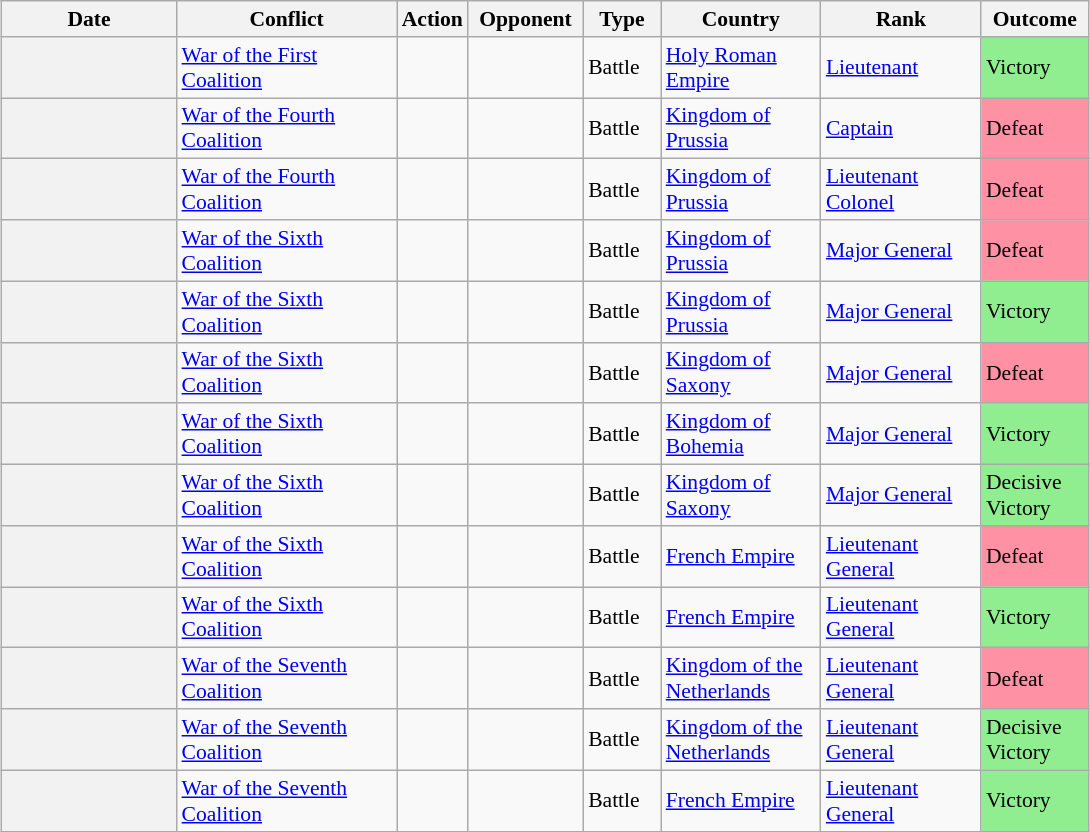<table class="wikitable sortable plainrowheaders" style="font-size:90%; margin:1em auto 1em auto">
<tr>
<th width="110">Date</th>
<th width="140">Conflict</th>
<th width="auto">Action</th>
<th width="70">Opponent</th>
<th width="45">Type</th>
<th width="100">Country</th>
<th width="100">Rank</th>
<th width="65">Outcome</th>
</tr>
<tr>
<th scope="row"></th>
<td><a href='#'>War of the First Coalition</a></td>
<td></td>
<td align="center"></td>
<td>Battle</td>
<td><a href='#'>Holy Roman Empire</a></td>
<td><a href='#'>Lieutenant</a></td>
<td bgcolor=#90EE90>Victory</td>
</tr>
<tr>
<th scope="row"></th>
<td><a href='#'>War of the Fourth Coalition</a></td>
<td></td>
<td align="center"></td>
<td>Battle</td>
<td><a href='#'>Kingdom of Prussia</a></td>
<td><a href='#'>Captain</a></td>
<td bgcolor=#FF91A4>Defeat</td>
</tr>
<tr>
<th scope="row"></th>
<td><a href='#'>War of the Fourth Coalition</a></td>
<td></td>
<td align="center"></td>
<td>Battle</td>
<td><a href='#'>Kingdom of Prussia</a></td>
<td><a href='#'>Lieutenant Colonel</a></td>
<td bgcolor=#FF91A4>Defeat</td>
</tr>
<tr>
<th scope="row"></th>
<td><a href='#'>War of the Sixth Coalition</a></td>
<td></td>
<td align="center"></td>
<td>Battle</td>
<td><a href='#'>Kingdom of Prussia</a></td>
<td><a href='#'>Major General</a></td>
<td bgcolor=#FF91A4>Defeat</td>
</tr>
<tr>
<th scope="row"></th>
<td><a href='#'>War of the Sixth Coalition</a></td>
<td></td>
<td align="center"></td>
<td>Battle</td>
<td><a href='#'>Kingdom of Prussia</a></td>
<td><a href='#'>Major General</a></td>
<td bgcolor=#90EE90>Victory</td>
</tr>
<tr>
<th scope="row"></th>
<td><a href='#'>War of the Sixth Coalition</a></td>
<td></td>
<td align="center"></td>
<td>Battle</td>
<td><a href='#'>Kingdom of Saxony</a></td>
<td><a href='#'>Major General</a></td>
<td bgcolor=#FF91A4>Defeat</td>
</tr>
<tr>
<th scope="row"></th>
<td><a href='#'>War of the Sixth Coalition</a></td>
<td></td>
<td align="center"></td>
<td>Battle</td>
<td><a href='#'>Kingdom of Bohemia</a></td>
<td><a href='#'>Major General</a></td>
<td bgcolor=#90EE90>Victory</td>
</tr>
<tr>
<th scope="row"></th>
<td><a href='#'>War of the Sixth Coalition</a></td>
<td></td>
<td align="center"></td>
<td>Battle</td>
<td><a href='#'>Kingdom of Saxony</a></td>
<td><a href='#'>Major General</a></td>
<td bgcolor=#90EE90>Decisive Victory</td>
</tr>
<tr>
<th scope="row"></th>
<td><a href='#'>War of the Sixth Coalition</a></td>
<td></td>
<td align="center"></td>
<td>Battle</td>
<td><a href='#'>French Empire</a></td>
<td><a href='#'>Lieutenant General</a></td>
<td bgcolor=#FF91A4>Defeat</td>
</tr>
<tr>
<th scope="row"></th>
<td><a href='#'>War of the Sixth Coalition</a></td>
<td></td>
<td align="center"></td>
<td>Battle</td>
<td><a href='#'>French Empire</a></td>
<td><a href='#'>Lieutenant General</a></td>
<td bgcolor=#90EE90>Victory</td>
</tr>
<tr>
<th scope="row"></th>
<td><a href='#'>War of the Seventh Coalition</a></td>
<td></td>
<td align="center"></td>
<td>Battle</td>
<td><a href='#'>Kingdom of the Netherlands</a></td>
<td><a href='#'>Lieutenant General</a></td>
<td bgcolor=#FF91A4>Defeat</td>
</tr>
<tr>
<th scope="row"></th>
<td><a href='#'>War of the Seventh Coalition</a></td>
<td></td>
<td align="center"></td>
<td>Battle</td>
<td><a href='#'>Kingdom of the Netherlands</a></td>
<td><a href='#'>Lieutenant General</a></td>
<td bgcolor=#90EE90>Decisive Victory</td>
</tr>
<tr>
<th scope="row"></th>
<td><a href='#'>War of the Seventh Coalition</a></td>
<td></td>
<td align="center"></td>
<td>Battle</td>
<td><a href='#'>French Empire</a></td>
<td><a href='#'>Lieutenant General</a></td>
<td bgcolor=#90EE90>Victory</td>
</tr>
</table>
